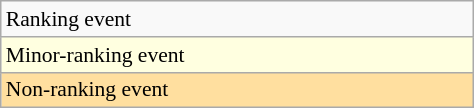<table class="wikitable" style="font-size:90%; width:25%;">
<tr>
<td>Ranking event</td>
</tr>
<tr style="background:lightyellow;">
<td> Minor-ranking event</td>
</tr>
<tr style="background:#ffdf9f;">
<td> Non-ranking event</td>
</tr>
</table>
